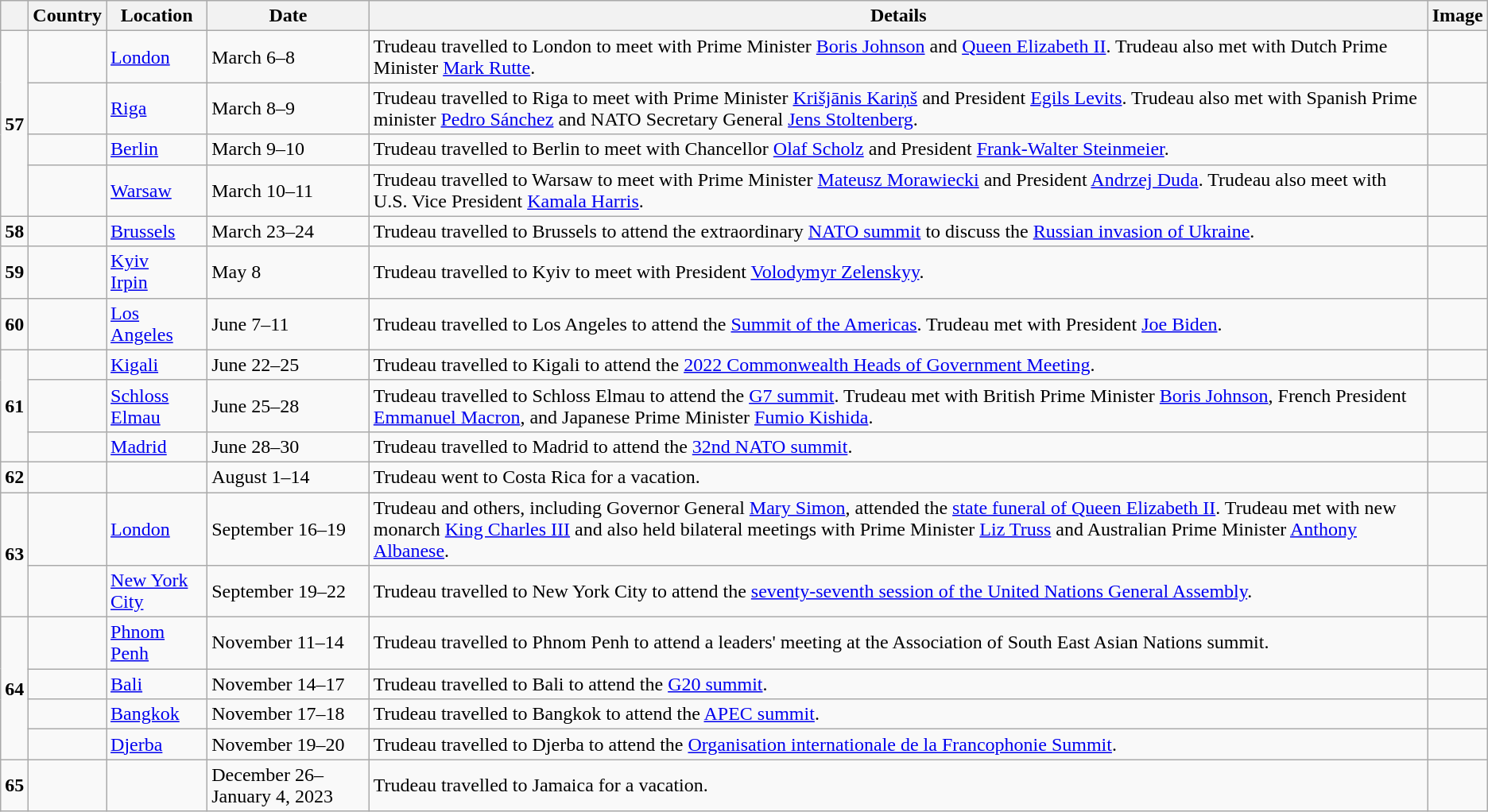<table class="wikitable sortable">
<tr>
<th></th>
<th>Country</th>
<th>Location</th>
<th>Date</th>
<th>Details</th>
<th>Image</th>
</tr>
<tr>
<td rowspan=4><strong>57</strong></td>
<td></td>
<td><a href='#'>London</a></td>
<td>March 6–8</td>
<td>Trudeau travelled to London to meet with Prime Minister <a href='#'>Boris Johnson</a> and <a href='#'>Queen Elizabeth II</a>. Trudeau also met with Dutch Prime Minister <a href='#'>Mark Rutte</a>.</td>
<td></td>
</tr>
<tr>
<td></td>
<td><a href='#'>Riga</a></td>
<td>March 8–9</td>
<td>Trudeau travelled to Riga to meet with Prime Minister <a href='#'>Krišjānis Kariņš</a> and President <a href='#'>Egils Levits</a>. Trudeau also met with Spanish Prime minister <a href='#'>Pedro Sánchez</a> and NATO Secretary General <a href='#'>Jens Stoltenberg</a>.</td>
<td></td>
</tr>
<tr>
<td></td>
<td><a href='#'>Berlin</a></td>
<td>March 9–10</td>
<td>Trudeau travelled to Berlin to meet with Chancellor <a href='#'>Olaf Scholz</a> and President <a href='#'>Frank-Walter Steinmeier</a>.</td>
<td></td>
</tr>
<tr>
<td></td>
<td><a href='#'>Warsaw</a></td>
<td>March 10–11</td>
<td>Trudeau travelled to Warsaw to meet with Prime Minister <a href='#'>Mateusz Morawiecki</a> and President <a href='#'>Andrzej Duda</a>. Trudeau also meet with U.S. Vice President <a href='#'>Kamala Harris</a>.</td>
<td></td>
</tr>
<tr>
<td><strong>58</strong></td>
<td></td>
<td><a href='#'>Brussels</a></td>
<td>March 23–24</td>
<td>Trudeau travelled to Brussels to attend the extraordinary <a href='#'>NATO summit</a> to discuss the <a href='#'>Russian invasion of Ukraine</a>.</td>
<td></td>
</tr>
<tr>
<td><strong>59</strong></td>
<td></td>
<td><a href='#'>Kyiv</a><br><a href='#'>Irpin</a></td>
<td>May 8</td>
<td>Trudeau travelled to Kyiv to meet with President <a href='#'>Volodymyr Zelenskyy</a>.</td>
<td></td>
</tr>
<tr>
<td><strong>60</strong></td>
<td></td>
<td><a href='#'>Los Angeles</a></td>
<td>June 7–11</td>
<td>Trudeau travelled to Los Angeles to attend the <a href='#'>Summit of the Americas</a>. Trudeau met with President <a href='#'>Joe Biden</a>.</td>
<td></td>
</tr>
<tr>
<td rowspan=3><strong>61</strong></td>
<td></td>
<td><a href='#'>Kigali</a></td>
<td>June 22–25</td>
<td>Trudeau travelled to Kigali to attend the <a href='#'>2022 Commonwealth Heads of Government Meeting</a>.</td>
<td></td>
</tr>
<tr>
<td></td>
<td><a href='#'>Schloss Elmau</a></td>
<td>June 25–28</td>
<td>Trudeau travelled to Schloss Elmau to attend the <a href='#'>G7 summit</a>. Trudeau met with British Prime Minister <a href='#'>Boris Johnson</a>, French President <a href='#'>Emmanuel Macron</a>, and Japanese Prime Minister <a href='#'>Fumio Kishida</a>.</td>
<td></td>
</tr>
<tr>
<td></td>
<td><a href='#'>Madrid</a></td>
<td>June 28–30</td>
<td>Trudeau travelled to Madrid to attend the <a href='#'>32nd NATO summit</a>.</td>
<td></td>
</tr>
<tr>
<td><strong>62</strong></td>
<td></td>
<td></td>
<td>August 1–14</td>
<td>Trudeau went to Costa Rica for a vacation.</td>
<td></td>
</tr>
<tr>
<td rowspan=2><strong>63</strong></td>
<td></td>
<td><a href='#'>London</a></td>
<td>September 16–19</td>
<td>Trudeau and others, including Governor General <a href='#'>Mary Simon</a>, attended the <a href='#'>state funeral of Queen Elizabeth II</a>. Trudeau met with new monarch <a href='#'>King Charles III</a> and also held bilateral meetings with Prime Minister <a href='#'>Liz Truss</a> and Australian Prime Minister <a href='#'>Anthony Albanese</a>.</td>
<td></td>
</tr>
<tr>
<td></td>
<td><a href='#'>New York City</a></td>
<td>September 19–22</td>
<td>Trudeau travelled to New York City to attend the <a href='#'>seventy-seventh session of the United Nations General Assembly</a>.</td>
<td></td>
</tr>
<tr>
<td rowspan=4><strong>64</strong></td>
<td></td>
<td><a href='#'>Phnom Penh</a></td>
<td>November 11–14</td>
<td>Trudeau travelled to Phnom Penh to attend a leaders' meeting at the Association of South East Asian Nations summit.</td>
<td></td>
</tr>
<tr>
<td></td>
<td><a href='#'>Bali</a></td>
<td>November 14–17</td>
<td>Trudeau travelled to Bali to attend the <a href='#'>G20 summit</a>.</td>
<td></td>
</tr>
<tr>
<td></td>
<td><a href='#'>Bangkok</a></td>
<td>November 17–18</td>
<td>Trudeau travelled to Bangkok to attend the <a href='#'>APEC summit</a>.</td>
<td></td>
</tr>
<tr>
<td></td>
<td><a href='#'>Djerba</a></td>
<td>November 19–20</td>
<td>Trudeau travelled to Djerba to attend the <a href='#'>Organisation internationale de la Francophonie Summit</a>.</td>
<td></td>
</tr>
<tr>
<td><strong>65</strong></td>
<td></td>
<td></td>
<td>December 26–January 4, 2023</td>
<td>Trudeau travelled to Jamaica for a vacation.</td>
<td></td>
</tr>
</table>
